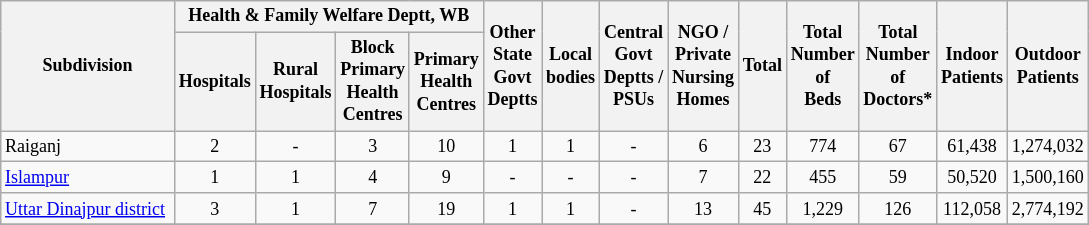<table class="wikitable" style="text-align:center;font-size: 9pt">
<tr>
<th width="110" rowspan="2">Subdivision</th>
<th width="160" colspan="4" rowspan="1">Health & Family Welfare Deptt, WB</th>
<th widthspan="110" rowspan="2">Other<br>State<br>Govt<br>Deptts</th>
<th widthspan="110" rowspan="2">Local<br>bodies</th>
<th widthspan="110" rowspan="2">Central<br>Govt<br>Deptts /<br>PSUs</th>
<th widthspan="110" rowspan="2">NGO /<br>Private<br>Nursing<br>Homes</th>
<th widthspan="110" rowspan="2">Total</th>
<th widthspan="110" rowspan="2">Total<br>Number<br>of<br>Beds</th>
<th widthspan="110" rowspan="2">Total<br>Number<br>of<br>Doctors*</th>
<th widthspan="130" rowspan="2">Indoor<br>Patients</th>
<th widthspan="130" rowspan="2">Outdoor<br>Patients</th>
</tr>
<tr>
<th width="40">Hospitals<br></th>
<th width="40">Rural<br>Hospitals<br></th>
<th width="40">Block<br>Primary<br>Health<br>Centres<br></th>
<th width="40">Primary<br>Health<br>Centres<br></th>
</tr>
<tr>
<td align=left>Raiganj</td>
<td align="center">2</td>
<td align="center">-</td>
<td align="center">3</td>
<td align="center">10</td>
<td align="center">1</td>
<td align="center">1</td>
<td align="center">-</td>
<td align="center">6</td>
<td align="center">23</td>
<td align="center">774</td>
<td align="center">67</td>
<td align="center">61,438</td>
<td align="center">1,274,032</td>
</tr>
<tr>
<td align=left><a href='#'>Islampur</a></td>
<td align="center">1</td>
<td align="center">1</td>
<td align="center">4</td>
<td align="center">9</td>
<td align="center">-</td>
<td align="center">-</td>
<td align="center">-</td>
<td align="center">7</td>
<td align="center">22</td>
<td align="center">455</td>
<td align="center">59</td>
<td align="center">50,520</td>
<td align="center">1,500,160</td>
</tr>
<tr>
<td align=left><a href='#'>Uttar Dinajpur district</a></td>
<td align="center">3</td>
<td align="center">1</td>
<td align="center">7</td>
<td align="center">19</td>
<td align="center">1</td>
<td align="center">1</td>
<td align="center">-</td>
<td align="center">13</td>
<td align="center">45</td>
<td align="center">1,229</td>
<td align="center">126</td>
<td align="center">112,058</td>
<td align="center">2,774,192</td>
</tr>
<tr>
</tr>
</table>
